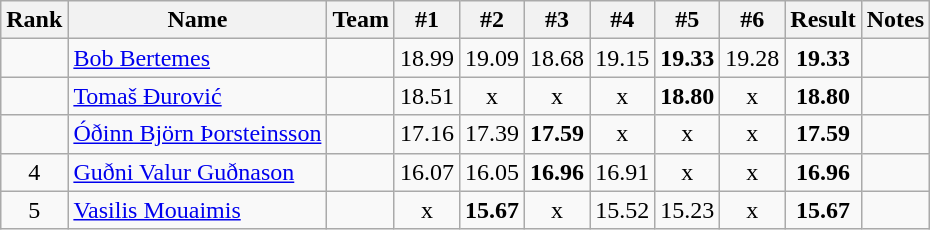<table class="wikitable sortable" style="text-align:center">
<tr>
<th>Rank</th>
<th>Name</th>
<th>Team</th>
<th>#1</th>
<th>#2</th>
<th>#3</th>
<th>#4</th>
<th>#5</th>
<th>#6</th>
<th>Result</th>
<th>Notes</th>
</tr>
<tr>
<td></td>
<td align="left"><a href='#'>Bob Bertemes</a></td>
<td align=left></td>
<td>18.99</td>
<td>19.09</td>
<td>18.68</td>
<td>19.15</td>
<td><strong>19.33</strong></td>
<td>19.28</td>
<td><strong>19.33</strong></td>
<td></td>
</tr>
<tr>
<td></td>
<td align="left"><a href='#'>Tomaš Đurović</a></td>
<td align=left></td>
<td>18.51</td>
<td>x</td>
<td>x</td>
<td>x</td>
<td><strong>18.80</strong></td>
<td>x</td>
<td><strong>18.80</strong></td>
<td></td>
</tr>
<tr>
<td></td>
<td align="left"><a href='#'>Óðinn Björn Þorsteinsson</a></td>
<td align=left></td>
<td>17.16</td>
<td>17.39</td>
<td><strong>17.59</strong></td>
<td>x</td>
<td>x</td>
<td>x</td>
<td><strong>17.59</strong></td>
<td></td>
</tr>
<tr>
<td>4</td>
<td align="left"><a href='#'>Guðni Valur Guðnason</a></td>
<td align=left></td>
<td>16.07</td>
<td>16.05</td>
<td><strong>16.96</strong></td>
<td>16.91</td>
<td>x</td>
<td>x</td>
<td><strong>16.96</strong></td>
<td></td>
</tr>
<tr>
<td>5</td>
<td align="left"><a href='#'>Vasilis Mouaimis</a></td>
<td align=left></td>
<td>x</td>
<td><strong>15.67</strong></td>
<td>x</td>
<td>15.52</td>
<td>15.23</td>
<td>x</td>
<td><strong>15.67</strong></td>
<td></td>
</tr>
</table>
